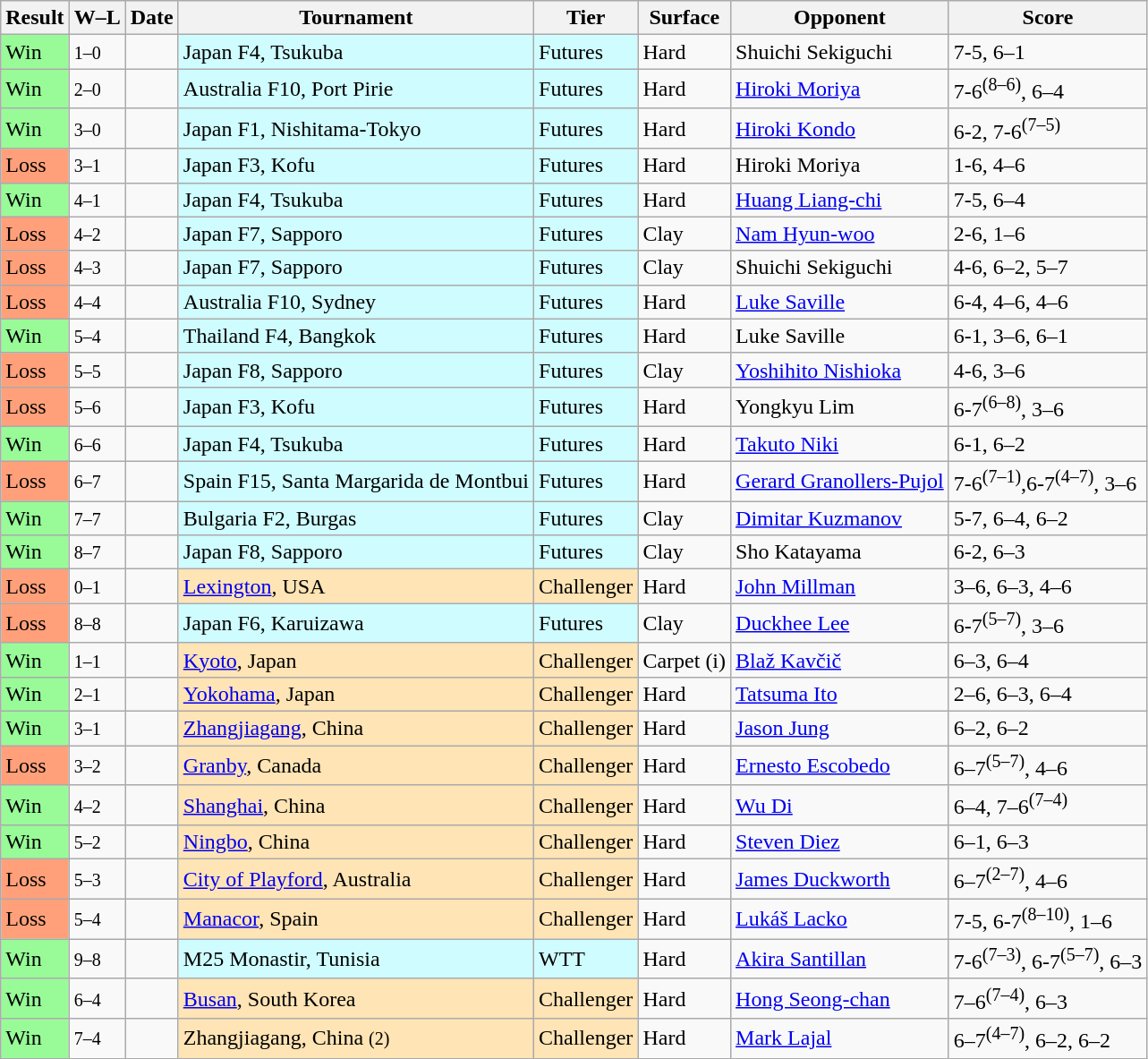<table class="sortable wikitable nowrap">
<tr>
<th>Result</th>
<th class="unsortable">W–L</th>
<th>Date</th>
<th>Tournament</th>
<th>Tier</th>
<th>Surface</th>
<th>Opponent</th>
<th class="unsortable">Score</th>
</tr>
<tr>
<td bgcolor=98FB98>Win</td>
<td><small>1–0</small></td>
<td></td>
<td style="background:#cffcff;">Japan F4, Tsukuba</td>
<td style="background:#cffcff;">Futures</td>
<td>Hard</td>
<td> Shuichi Sekiguchi</td>
<td>7-5, 6–1</td>
</tr>
<tr>
<td bgcolor=98FB98>Win</td>
<td><small>2–0</small></td>
<td></td>
<td style="background:#cffcff;">Australia F10, Port Pirie</td>
<td style="background:#cffcff;">Futures</td>
<td>Hard</td>
<td> <a href='#'>Hiroki Moriya</a></td>
<td>7-6<sup>(8–6)</sup>, 6–4</td>
</tr>
<tr>
<td bgcolor=98FB98>Win</td>
<td><small>3–0</small></td>
<td></td>
<td style="background:#cffcff;">Japan F1, Nishitama-Tokyo</td>
<td style="background:#cffcff;">Futures</td>
<td>Hard</td>
<td> <a href='#'>Hiroki Kondo</a></td>
<td>6-2, 7-6<sup>(7–5)</sup></td>
</tr>
<tr>
<td bgcolor=FFA07A>Loss</td>
<td><small>3–1</small></td>
<td></td>
<td style="background:#cffcff;">Japan F3, Kofu</td>
<td style="background:#cffcff;">Futures</td>
<td>Hard</td>
<td> Hiroki Moriya</td>
<td>1-6, 4–6</td>
</tr>
<tr>
<td bgcolor=98FB98>Win</td>
<td><small>4–1</small></td>
<td></td>
<td style="background:#cffcff;">Japan F4, Tsukuba</td>
<td style="background:#cffcff;">Futures</td>
<td>Hard</td>
<td> <a href='#'>Huang Liang-chi</a></td>
<td>7-5, 6–4</td>
</tr>
<tr>
<td bgcolor=FFA07A>Loss</td>
<td><small>4–2</small></td>
<td></td>
<td style="background:#cffcff;">Japan F7, Sapporo</td>
<td style="background:#cffcff;">Futures</td>
<td>Clay</td>
<td> <a href='#'>Nam Hyun-woo</a></td>
<td>2-6, 1–6</td>
</tr>
<tr>
<td bgcolor=FFA07A>Loss</td>
<td><small>4–3</small></td>
<td></td>
<td style="background:#cffcff;">Japan F7, Sapporo</td>
<td style="background:#cffcff;">Futures</td>
<td>Clay</td>
<td> Shuichi Sekiguchi</td>
<td>4-6, 6–2, 5–7</td>
</tr>
<tr>
<td bgcolor=FFA07A>Loss</td>
<td><small>4–4</small></td>
<td></td>
<td style="background:#cffcff;">Australia F10, Sydney</td>
<td style="background:#cffcff;">Futures</td>
<td>Hard</td>
<td> <a href='#'>Luke Saville</a></td>
<td>6-4, 4–6, 4–6</td>
</tr>
<tr>
<td bgcolor=98FB98>Win</td>
<td><small>5–4</small></td>
<td></td>
<td style="background:#cffcff;">Thailand F4, Bangkok</td>
<td style="background:#cffcff;">Futures</td>
<td>Hard</td>
<td> Luke Saville</td>
<td>6-1, 3–6, 6–1</td>
</tr>
<tr>
<td bgcolor=FFA07A>Loss</td>
<td><small>5–5</small></td>
<td></td>
<td style="background:#cffcff;">Japan F8, Sapporo</td>
<td style="background:#cffcff;">Futures</td>
<td>Clay</td>
<td> <a href='#'>Yoshihito Nishioka</a></td>
<td>4-6, 3–6</td>
</tr>
<tr>
<td bgcolor=FFA07A>Loss</td>
<td><small>5–6</small></td>
<td></td>
<td style="background:#cffcff;">Japan F3, Kofu</td>
<td style="background:#cffcff;">Futures</td>
<td>Hard</td>
<td> Yongkyu Lim</td>
<td>6-7<sup>(6–8)</sup>, 3–6</td>
</tr>
<tr>
<td bgcolor=98FB98>Win</td>
<td><small>6–6</small></td>
<td></td>
<td style="background:#cffcff;">Japan F4, Tsukuba</td>
<td style="background:#cffcff;">Futures</td>
<td>Hard</td>
<td> <a href='#'>Takuto Niki</a></td>
<td>6-1, 6–2</td>
</tr>
<tr>
<td bgcolor=FFA07A>Loss</td>
<td><small>6–7</small></td>
<td></td>
<td style="background:#cffcff;">Spain F15, Santa Margarida de Montbui</td>
<td style="background:#cffcff;">Futures</td>
<td>Hard</td>
<td> <a href='#'>Gerard Granollers-Pujol</a></td>
<td>7-6<sup>(7–1)</sup>,6-7<sup>(4–7)</sup>, 3–6</td>
</tr>
<tr>
<td bgcolor=98FB98>Win</td>
<td><small>7–7</small></td>
<td></td>
<td style="background:#cffcff;">Bulgaria F2, Burgas</td>
<td style="background:#cffcff;">Futures</td>
<td>Clay</td>
<td> <a href='#'>Dimitar Kuzmanov</a></td>
<td>5-7, 6–4, 6–2</td>
</tr>
<tr>
<td bgcolor=98FB98>Win</td>
<td><small>8–7</small></td>
<td></td>
<td style="background:#cffcff;">Japan F8, Sapporo</td>
<td style="background:#cffcff;">Futures</td>
<td>Clay</td>
<td> Sho Katayama</td>
<td>6-2, 6–3</td>
</tr>
<tr>
<td bgcolor=FFA07A>Loss</td>
<td><small>0–1</small></td>
<td><a href='#'></a></td>
<td style="background:moccasin;"><a href='#'>Lexington</a>, USA</td>
<td style="background:moccasin;">Challenger</td>
<td>Hard</td>
<td> <a href='#'>John Millman</a></td>
<td>3–6, 6–3, 4–6</td>
</tr>
<tr>
<td bgcolor=FFA07A>Loss</td>
<td><small>8–8</small></td>
<td></td>
<td style="background:#cffcff;">Japan F6, Karuizawa</td>
<td style="background:#cffcff;">Futures</td>
<td>Clay</td>
<td> <a href='#'>Duckhee Lee</a></td>
<td>6-7<sup>(5–7)</sup>, 3–6</td>
</tr>
<tr>
<td bgcolor=98FB98>Win</td>
<td><small>1–1</small></td>
<td><a href='#'></a></td>
<td style="background:moccasin;"><a href='#'>Kyoto</a>, Japan</td>
<td style="background:moccasin;">Challenger</td>
<td>Carpet (i)</td>
<td> <a href='#'>Blaž Kavčič</a></td>
<td>6–3, 6–4</td>
</tr>
<tr>
<td bgcolor=98FB98>Win</td>
<td><small>2–1</small></td>
<td><a href='#'></a></td>
<td style="background:moccasin;"><a href='#'>Yokohama</a>, Japan</td>
<td style="background:moccasin;">Challenger</td>
<td>Hard</td>
<td> <a href='#'>Tatsuma Ito</a></td>
<td>2–6, 6–3, 6–4</td>
</tr>
<tr>
<td bgcolor=98FB98>Win</td>
<td><small>3–1</small></td>
<td><a href='#'></a></td>
<td style="background:moccasin;"><a href='#'>Zhangjiagang</a>, China</td>
<td style="background:moccasin;">Challenger</td>
<td>Hard</td>
<td> <a href='#'>Jason Jung</a></td>
<td>6–2, 6–2</td>
</tr>
<tr>
<td bgcolor=FFA07A>Loss</td>
<td><small>3–2</small></td>
<td><a href='#'></a></td>
<td style="background:moccasin;"><a href='#'>Granby</a>, Canada</td>
<td style="background:moccasin;">Challenger</td>
<td>Hard</td>
<td> <a href='#'>Ernesto Escobedo</a></td>
<td>6–7<sup>(5–7)</sup>, 4–6</td>
</tr>
<tr>
<td bgcolor=98FB98>Win</td>
<td><small>4–2</small></td>
<td><a href='#'></a></td>
<td style="background:moccasin;"><a href='#'>Shanghai</a>, China</td>
<td style="background:moccasin;">Challenger</td>
<td>Hard</td>
<td> <a href='#'>Wu Di</a></td>
<td>6–4, 7–6<sup>(7–4)</sup></td>
</tr>
<tr>
<td bgcolor=98FB98>Win</td>
<td><small>5–2</small></td>
<td><a href='#'></a></td>
<td style="background:moccasin;"><a href='#'>Ningbo</a>, China</td>
<td style="background:moccasin;">Challenger</td>
<td>Hard</td>
<td> <a href='#'>Steven Diez</a></td>
<td>6–1, 6–3</td>
</tr>
<tr>
<td bgcolor=FFA07A>Loss</td>
<td><small>5–3</small></td>
<td><a href='#'></a></td>
<td style="background:moccasin;"><a href='#'>City of Playford</a>, Australia</td>
<td style="background:moccasin;">Challenger</td>
<td>Hard</td>
<td> <a href='#'>James Duckworth</a></td>
<td>6–7<sup>(2–7)</sup>, 4–6</td>
</tr>
<tr>
<td bgcolor=FFA07A>Loss</td>
<td><small>5–4</small></td>
<td><a href='#'></a></td>
<td style="background:moccasin;"><a href='#'>Manacor</a>, Spain</td>
<td style="background:moccasin;">Challenger</td>
<td>Hard</td>
<td> <a href='#'>Lukáš Lacko</a></td>
<td>7-5, 6-7<sup>(8–10)</sup>, 1–6</td>
</tr>
<tr>
<td bgcolor=98FB98>Win</td>
<td><small>9–8</small></td>
<td></td>
<td style="background:#cffcff;">M25 Monastir, Tunisia</td>
<td style="background:#cffcff;">WTT</td>
<td>Hard</td>
<td> <a href='#'>Akira Santillan</a></td>
<td>7-6<sup>(7–3)</sup>, 6-7<sup>(5–7)</sup>, 6–3</td>
</tr>
<tr>
<td bgcolor=98FB98>Win</td>
<td><small>6–4</small></td>
<td><a href='#'></a></td>
<td style="background:moccasin;"><a href='#'>Busan</a>, South Korea</td>
<td style="background:moccasin;">Challenger</td>
<td>Hard</td>
<td> <a href='#'>Hong Seong-chan</a></td>
<td>7–6<sup>(7–4)</sup>, 6–3</td>
</tr>
<tr>
<td bgcolor=98FB98>Win</td>
<td><small>7–4</small></td>
<td><a href='#'></a></td>
<td bgcolor=moccasin>Zhangjiagang, China <small>(2)</small></td>
<td bgcolor=moccasin>Challenger</td>
<td>Hard</td>
<td> <a href='#'>Mark Lajal</a></td>
<td>6–7<sup>(4–7)</sup>, 6–2, 6–2</td>
</tr>
</table>
